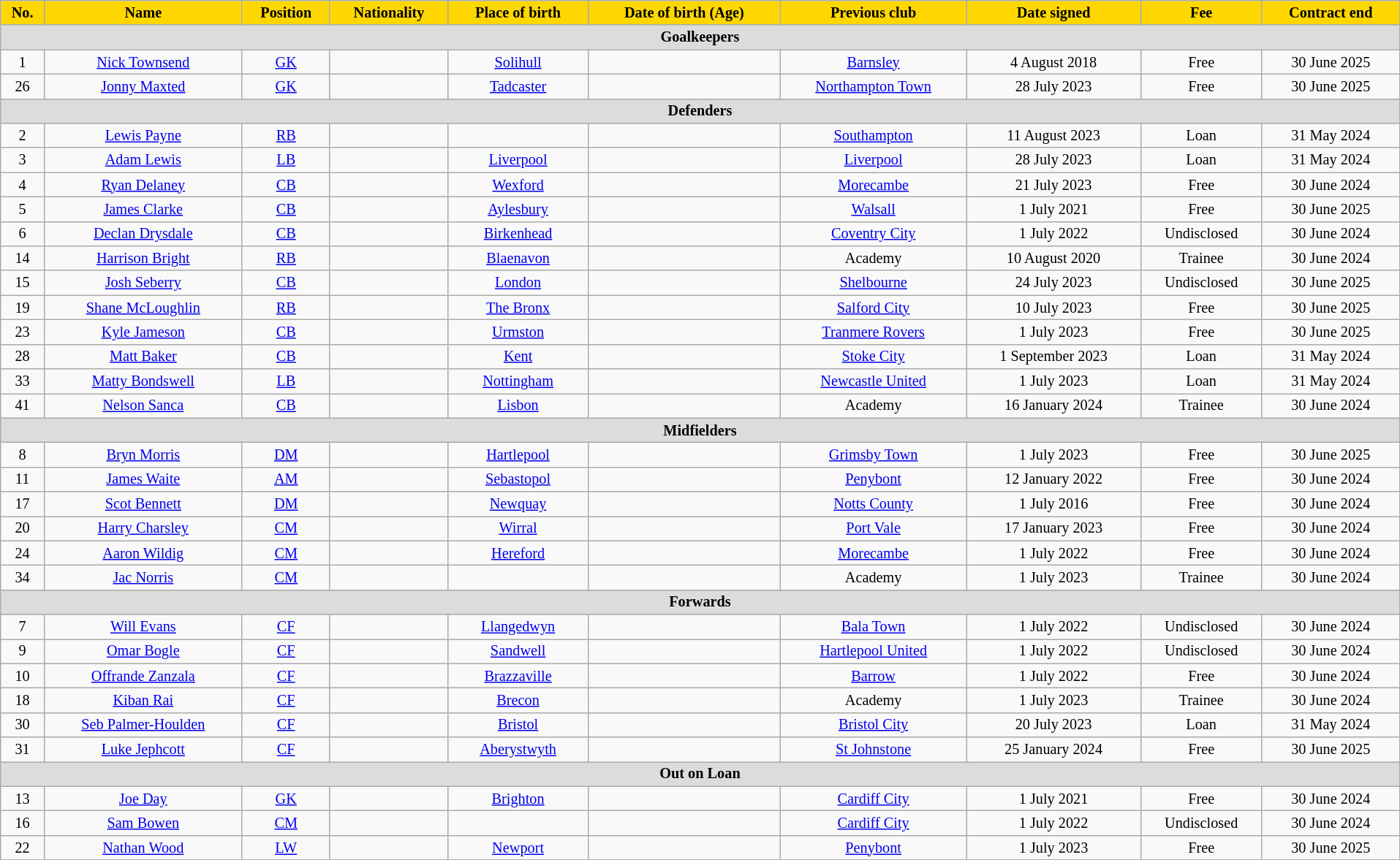<table class="wikitable" style="text-align:center; font-size:84.5%; width:101%;">
<tr>
<th style="background:gold; color:black; text-align:center;">No.</th>
<th style="background:gold; color:black; text-align:center;">Name</th>
<th style="background:gold; color:black; text-align:center;">Position</th>
<th style="background:gold; color:black; text-align:center;">Nationality</th>
<th style="background:gold; color:black; text-align:center;">Place of birth</th>
<th style="background:gold; color:black; text-align:center;">Date of birth (Age)</th>
<th style="background:gold; color:black; text-align:center;">Previous club</th>
<th style="background:gold; color:black; text-align:center;">Date signed</th>
<th style="background:gold; color:black; text-align:center;">Fee</th>
<th style="background:gold; color:black; text-align:center;">Contract end</th>
</tr>
<tr>
<th colspan="14" style="background:#dcdcdc; tepxt-align:center;">Goalkeepers</th>
</tr>
<tr>
<td>1</td>
<td><a href='#'>Nick Townsend</a></td>
<td><a href='#'>GK</a></td>
<td></td>
<td> <a href='#'>Solihull</a></td>
<td></td>
<td><a href='#'>Barnsley</a></td>
<td>4 August 2018</td>
<td>Free</td>
<td>30 June 2025</td>
</tr>
<tr>
<td>26</td>
<td><a href='#'>Jonny Maxted</a></td>
<td><a href='#'>GK</a></td>
<td></td>
<td><a href='#'>Tadcaster</a></td>
<td></td>
<td><a href='#'>Northampton Town</a></td>
<td>28 July 2023</td>
<td>Free</td>
<td>30 June 2025</td>
</tr>
<tr>
<th colspan="14" style="background:#dcdcdc; tepxt-align:center;">Defenders</th>
</tr>
<tr>
<td>2</td>
<td><a href='#'>Lewis Payne</a></td>
<td><a href='#'>RB</a></td>
<td></td>
<td></td>
<td></td>
<td><a href='#'>Southampton</a></td>
<td>11 August 2023</td>
<td>Loan</td>
<td>31 May 2024</td>
</tr>
<tr>
<td>3</td>
<td><a href='#'>Adam Lewis</a></td>
<td><a href='#'>LB</a></td>
<td></td>
<td><a href='#'>Liverpool</a></td>
<td></td>
<td><a href='#'>Liverpool</a></td>
<td>28 July 2023</td>
<td>Loan</td>
<td>31 May 2024</td>
</tr>
<tr>
<td>4</td>
<td><a href='#'>Ryan Delaney</a></td>
<td><a href='#'>CB</a></td>
<td></td>
<td><a href='#'>Wexford</a></td>
<td></td>
<td><a href='#'>Morecambe</a></td>
<td>21 July 2023</td>
<td>Free</td>
<td>30 June 2024</td>
</tr>
<tr>
<td>5</td>
<td><a href='#'>James Clarke</a></td>
<td><a href='#'>CB</a></td>
<td></td>
<td><a href='#'>Aylesbury</a></td>
<td></td>
<td><a href='#'>Walsall</a></td>
<td>1 July 2021</td>
<td>Free</td>
<td>30 June 2025</td>
</tr>
<tr>
<td>6</td>
<td><a href='#'>Declan Drysdale</a></td>
<td><a href='#'>CB</a></td>
<td></td>
<td><a href='#'>Birkenhead</a></td>
<td></td>
<td><a href='#'>Coventry City</a></td>
<td>1 July 2022</td>
<td>Undisclosed</td>
<td>30 June 2024</td>
</tr>
<tr>
<td>14</td>
<td><a href='#'>Harrison Bright</a></td>
<td><a href='#'>RB</a></td>
<td></td>
<td><a href='#'>Blaenavon</a></td>
<td></td>
<td>Academy</td>
<td>10 August 2020</td>
<td>Trainee</td>
<td>30 June 2024</td>
</tr>
<tr>
<td>15</td>
<td><a href='#'>Josh Seberry</a></td>
<td><a href='#'>CB</a></td>
<td></td>
<td> <a href='#'>London</a></td>
<td></td>
<td><a href='#'>Shelbourne</a></td>
<td>24 July 2023</td>
<td>Undisclosed</td>
<td>30 June 2025</td>
</tr>
<tr>
<td>19</td>
<td><a href='#'>Shane McLoughlin</a></td>
<td><a href='#'>RB</a></td>
<td></td>
<td> <a href='#'>The Bronx</a></td>
<td></td>
<td><a href='#'>Salford City</a></td>
<td>10 July 2023</td>
<td>Free</td>
<td>30 June 2025</td>
</tr>
<tr>
<td>23</td>
<td><a href='#'>Kyle Jameson</a></td>
<td><a href='#'>CB</a></td>
<td></td>
<td><a href='#'>Urmston</a></td>
<td></td>
<td><a href='#'>Tranmere Rovers</a></td>
<td>1 July 2023</td>
<td>Free</td>
<td>30 June 2025</td>
</tr>
<tr>
<td>28</td>
<td><a href='#'>Matt Baker</a></td>
<td><a href='#'>CB</a></td>
<td></td>
<td> <a href='#'>Kent</a></td>
<td></td>
<td><a href='#'>Stoke City</a></td>
<td>1 September 2023</td>
<td>Loan</td>
<td>31 May 2024</td>
</tr>
<tr>
<td>33</td>
<td><a href='#'>Matty Bondswell</a></td>
<td><a href='#'>LB</a></td>
<td></td>
<td><a href='#'>Nottingham</a></td>
<td></td>
<td><a href='#'>Newcastle United</a></td>
<td>1 July 2023</td>
<td>Loan</td>
<td>31 May 2024</td>
</tr>
<tr>
<td>41</td>
<td><a href='#'>Nelson Sanca</a></td>
<td><a href='#'>CB</a></td>
<td></td>
<td><a href='#'>Lisbon</a></td>
<td></td>
<td>Academy</td>
<td>16 January 2024</td>
<td>Trainee</td>
<td>30 June 2024</td>
</tr>
<tr>
<th colspan="14" style="background:#dcdcdc; tepxt-align:center;">Midfielders</th>
</tr>
<tr>
<td>8</td>
<td><a href='#'>Bryn Morris</a></td>
<td><a href='#'>DM</a></td>
<td></td>
<td><a href='#'>Hartlepool</a></td>
<td></td>
<td><a href='#'>Grimsby Town</a></td>
<td>1 July 2023</td>
<td>Free</td>
<td>30 June 2025</td>
</tr>
<tr>
<td>11</td>
<td><a href='#'>James Waite</a></td>
<td><a href='#'>AM</a></td>
<td></td>
<td><a href='#'>Sebastopol</a></td>
<td></td>
<td><a href='#'>Penybont</a></td>
<td>12 January 2022</td>
<td>Free</td>
<td>30 June 2024</td>
</tr>
<tr>
<td>17</td>
<td><a href='#'>Scot Bennett</a></td>
<td><a href='#'>DM</a></td>
<td></td>
<td><a href='#'>Newquay</a></td>
<td></td>
<td><a href='#'>Notts County</a></td>
<td>1 July 2016</td>
<td>Free</td>
<td>30 June 2024</td>
</tr>
<tr>
<td>20</td>
<td><a href='#'>Harry Charsley</a></td>
<td><a href='#'>CM</a></td>
<td></td>
<td> <a href='#'>Wirral</a></td>
<td></td>
<td><a href='#'>Port Vale</a></td>
<td>17 January 2023</td>
<td>Free</td>
<td>30 June 2024</td>
</tr>
<tr>
<td>24</td>
<td><a href='#'>Aaron Wildig</a></td>
<td><a href='#'>CM</a></td>
<td></td>
<td><a href='#'>Hereford</a></td>
<td></td>
<td><a href='#'>Morecambe</a></td>
<td>1 July 2022</td>
<td>Free</td>
<td>30 June 2024</td>
</tr>
<tr>
<td>34</td>
<td><a href='#'>Jac Norris</a></td>
<td><a href='#'>CM</a></td>
<td></td>
<td></td>
<td></td>
<td>Academy</td>
<td>1 July 2023</td>
<td>Trainee</td>
<td>30 June 2024</td>
</tr>
<tr>
<th colspan="14" style="background:#dcdcdc; tepxt-align:center;">Forwards</th>
</tr>
<tr>
<td>7</td>
<td><a href='#'>Will Evans</a></td>
<td><a href='#'>CF</a></td>
<td></td>
<td><a href='#'>Llangedwyn</a></td>
<td></td>
<td><a href='#'>Bala Town</a></td>
<td>1 July 2022</td>
<td>Undisclosed</td>
<td>30 June 2024</td>
</tr>
<tr>
<td>9</td>
<td><a href='#'>Omar Bogle</a></td>
<td><a href='#'>CF</a></td>
<td></td>
<td><a href='#'>Sandwell</a></td>
<td></td>
<td><a href='#'>Hartlepool United</a></td>
<td>1 July 2022</td>
<td>Undisclosed</td>
<td>30 June 2024</td>
</tr>
<tr>
<td>10</td>
<td><a href='#'>Offrande Zanzala</a></td>
<td><a href='#'>CF</a></td>
<td></td>
<td><a href='#'>Brazzaville</a></td>
<td></td>
<td><a href='#'>Barrow</a></td>
<td>1 July 2022</td>
<td>Free</td>
<td>30 June 2024</td>
</tr>
<tr>
<td>18</td>
<td><a href='#'>Kiban Rai</a></td>
<td><a href='#'>CF</a></td>
<td></td>
<td><a href='#'>Brecon</a></td>
<td></td>
<td>Academy</td>
<td>1 July 2023</td>
<td>Trainee</td>
<td>30 June 2024</td>
</tr>
<tr>
<td>30</td>
<td><a href='#'>Seb Palmer-Houlden</a></td>
<td><a href='#'>CF</a></td>
<td></td>
<td><a href='#'>Bristol</a></td>
<td></td>
<td><a href='#'>Bristol City</a></td>
<td>20 July 2023</td>
<td>Loan</td>
<td>31 May 2024</td>
</tr>
<tr>
<td>31</td>
<td><a href='#'>Luke Jephcott</a></td>
<td><a href='#'>CF</a></td>
<td></td>
<td><a href='#'>Aberystwyth</a></td>
<td></td>
<td><a href='#'>St Johnstone</a></td>
<td>25 January 2024</td>
<td>Free</td>
<td>30 June 2025</td>
</tr>
<tr>
<th colspan="14" style="background:#dcdcdc; tepxt-align:center;">Out on Loan</th>
</tr>
<tr>
<td>13</td>
<td><a href='#'>Joe Day</a></td>
<td><a href='#'>GK</a></td>
<td></td>
<td><a href='#'>Brighton</a></td>
<td></td>
<td><a href='#'>Cardiff City</a></td>
<td>1 July 2021</td>
<td>Free</td>
<td>30 June 2024</td>
</tr>
<tr>
<td>16</td>
<td><a href='#'>Sam Bowen</a></td>
<td><a href='#'>CM</a></td>
<td></td>
<td></td>
<td></td>
<td><a href='#'>Cardiff City</a></td>
<td>1 July 2022</td>
<td>Undisclosed</td>
<td>30 June 2024</td>
</tr>
<tr>
<td>22</td>
<td><a href='#'>Nathan Wood</a></td>
<td><a href='#'>LW</a></td>
<td></td>
<td><a href='#'>Newport</a></td>
<td></td>
<td><a href='#'>Penybont</a></td>
<td>1 July 2023</td>
<td>Free</td>
<td>30 June 2025</td>
</tr>
</table>
